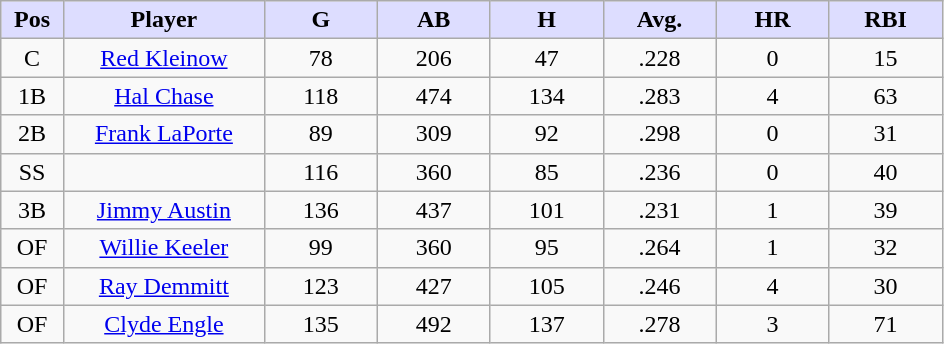<table class="wikitable sortable">
<tr>
<th style="background:#ddf; width:5%;">Pos</th>
<th style="background:#ddf; width:16%;">Player</th>
<th style="background:#ddf; width:9%;">G</th>
<th style="background:#ddf; width:9%;">AB</th>
<th style="background:#ddf; width:9%;">H</th>
<th style="background:#ddf; width:9%;">Avg.</th>
<th style="background:#ddf; width:9%;">HR</th>
<th style="background:#ddf; width:9%;">RBI</th>
</tr>
<tr style="text-align:center;">
<td>C</td>
<td><a href='#'>Red Kleinow</a></td>
<td>78</td>
<td>206</td>
<td>47</td>
<td>.228</td>
<td>0</td>
<td>15</td>
</tr>
<tr align="center">
<td>1B</td>
<td><a href='#'>Hal Chase</a></td>
<td>118</td>
<td>474</td>
<td>134</td>
<td>.283</td>
<td>4</td>
<td>63</td>
</tr>
<tr align="center">
<td>2B</td>
<td><a href='#'>Frank LaPorte</a></td>
<td>89</td>
<td>309</td>
<td>92</td>
<td>.298</td>
<td>0</td>
<td>31</td>
</tr>
<tr align="center">
<td>SS</td>
<td></td>
<td>116</td>
<td>360</td>
<td>85</td>
<td>.236</td>
<td>0</td>
<td>40</td>
</tr>
<tr align="center">
<td>3B</td>
<td><a href='#'>Jimmy Austin</a></td>
<td>136</td>
<td>437</td>
<td>101</td>
<td>.231</td>
<td>1</td>
<td>39</td>
</tr>
<tr align="center">
<td>OF</td>
<td><a href='#'>Willie Keeler</a></td>
<td>99</td>
<td>360</td>
<td>95</td>
<td>.264</td>
<td>1</td>
<td>32</td>
</tr>
<tr align="center">
<td>OF</td>
<td><a href='#'>Ray Demmitt</a></td>
<td>123</td>
<td>427</td>
<td>105</td>
<td>.246</td>
<td>4</td>
<td>30</td>
</tr>
<tr align="center">
<td>OF</td>
<td><a href='#'>Clyde Engle</a></td>
<td>135</td>
<td>492</td>
<td>137</td>
<td>.278</td>
<td>3</td>
<td>71</td>
</tr>
</table>
